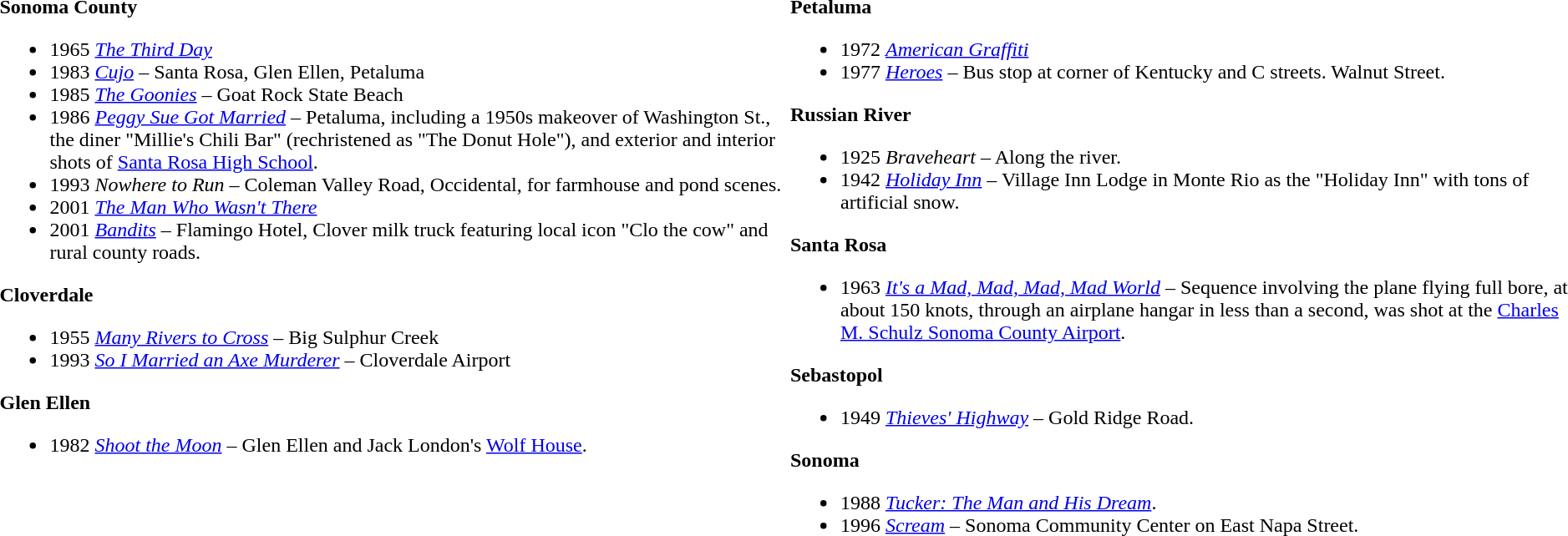<table>
<tr>
<td style="vertical-align:top; width:50%;"><br><strong>Sonoma County</strong><ul><li>1965 <em><a href='#'>The Third Day</a></em></li><li>1983 <em><a href='#'>Cujo</a></em> – Santa Rosa, Glen Ellen, Petaluma</li><li>1985 <em><a href='#'>The Goonies</a></em> – Goat Rock State Beach</li><li>1986 <em><a href='#'>Peggy Sue Got Married</a></em> – Petaluma, including a 1950s makeover of Washington St., the diner "Millie's Chili Bar" (rechristened as "The Donut Hole"), and exterior and interior shots of <a href='#'>Santa Rosa High School</a>.</li><li>1993 <em>Nowhere to Run</em> – Coleman Valley Road, Occidental, for farmhouse and pond scenes.</li><li>2001 <em><a href='#'>The Man Who Wasn't There</a></em></li><li>2001 <em><a href='#'>Bandits</a></em> – Flamingo Hotel, Clover milk truck featuring local icon "Clo the cow" and rural county roads.</li></ul><strong>Cloverdale</strong><ul><li>1955 <em><a href='#'>Many Rivers to Cross</a></em> – Big Sulphur Creek</li><li>1993 <em><a href='#'>So I Married an Axe Murderer</a></em> – Cloverdale Airport</li></ul><strong>Glen Ellen</strong><ul><li>1982 <em><a href='#'>Shoot the Moon</a></em> – Glen Ellen and Jack London's <a href='#'>Wolf House</a>.</li></ul></td>
<td valign="top"><br><strong>Petaluma</strong><ul><li>1972 <em><a href='#'>American Graffiti</a></em></li><li>1977 <em><a href='#'>Heroes</a></em> – Bus stop at corner of Kentucky and C streets. Walnut Street.</li></ul><strong>Russian River</strong><ul><li>1925 <em>Braveheart</em> – Along the river.</li><li>1942 <em><a href='#'>Holiday Inn</a></em> – Village Inn Lodge in Monte Rio as the "Holiday Inn" with tons of artificial snow.</li></ul><strong>Santa Rosa</strong><ul><li>1963 <em><a href='#'>It's a Mad, Mad, Mad, Mad World</a></em> – Sequence involving the plane flying full bore, at about 150 knots, through an airplane hangar in less than a second, was shot at the <a href='#'>Charles M. Schulz Sonoma County Airport</a>.</li></ul><strong>Sebastopol</strong><ul><li>1949 <em><a href='#'>Thieves' Highway</a></em> – Gold Ridge Road.</li></ul><strong>Sonoma</strong><ul><li>1988 <em><a href='#'>Tucker: The Man and His Dream</a></em>.</li><li>1996 <em><a href='#'>Scream</a></em> – Sonoma Community Center on East Napa Street.</li></ul></td>
</tr>
</table>
